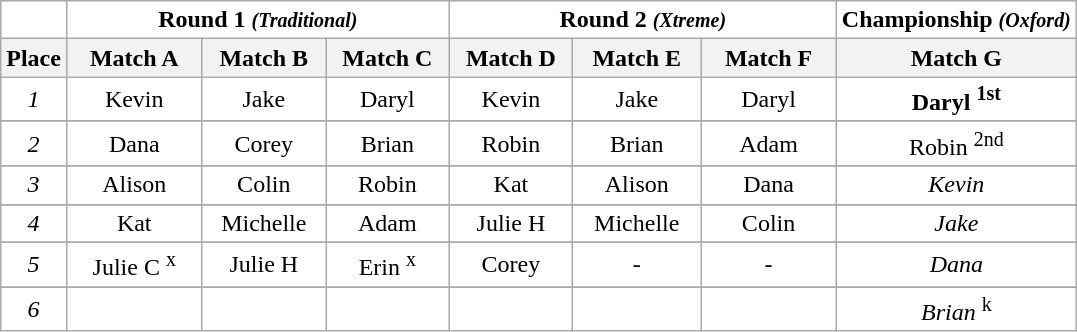<table class="wikitable" style="text-align:center;">
<tr>
<th colspan="1" style="background: #ffffff;"></th>
<th colspan="3" style="background: #ffffff;" style="border: 1px solid blue;">Round 1 <small><em>(Traditional)</em></small></th>
<th colspan="3" style="background: #ffffff;" style="border: 1px solid red;">Round 2 <small><em>(Xtreme)</em></small></th>
<th colspan="2" style="background: #ffffff;" style="border: 1px solid gold;">Championship <small><em>(Oxford)</em></small></th>
</tr>
<tr>
<th style="width:10px;">Place</th>
<th style="width:83px;">Match A</th>
<th style="width:75px;">Match B</th>
<th style="width:75px;">Match C</th>
<th style="width:75px;">Match D</th>
<th style="width:78px;">Match E</th>
<th style="width:83px;">Match F</th>
<th colspan="2">Match G</th>
</tr>
<tr style="background:#ffffff;">
<td align=center><em>1</em></td>
<td>Kevin</td>
<td>Jake</td>
<td>Daryl</td>
<td>Kevin</td>
<td>Jake</td>
<td>Daryl</td>
<td><strong>Daryl <sup>1st</sup></strong></td>
</tr>
<tr>
</tr>
<tr style="background:#ffffff;">
<td align=center><em>2</em></td>
<td>Dana</td>
<td>Corey</td>
<td>Brian</td>
<td>Robin</td>
<td>Brian</td>
<td>Adam</td>
<td>Robin <sup>2nd</sup></td>
</tr>
<tr>
</tr>
<tr style="background:#ffffff;">
<td align=center><em>3</em></td>
<td>Alison</td>
<td>Colin</td>
<td>Robin</td>
<td>Kat</td>
<td>Alison</td>
<td>Dana</td>
<td><em>Kevin</em></td>
</tr>
<tr>
</tr>
<tr style="background:#ffffff;">
<td align=center><em>4</em></td>
<td>Kat</td>
<td>Michelle</td>
<td>Adam</td>
<td>Julie H</td>
<td>Michelle</td>
<td>Colin</td>
<td><em>Jake</em></td>
</tr>
<tr>
</tr>
<tr style="background:#ffffff;">
<td align=center><em>5</em></td>
<td>Julie C <sup>x</sup></td>
<td>Julie H</td>
<td>Erin <sup>x</sup></td>
<td>Corey</td>
<td>-</td>
<td>-</td>
<td><em>Dana</em></td>
</tr>
<tr>
</tr>
<tr style="background:#ffffff;">
<td align=center><em>6</em></td>
<td></td>
<td></td>
<td></td>
<td></td>
<td></td>
<td></td>
<td><em>Brian</em> <sup>k</sup></td>
</tr>
</table>
